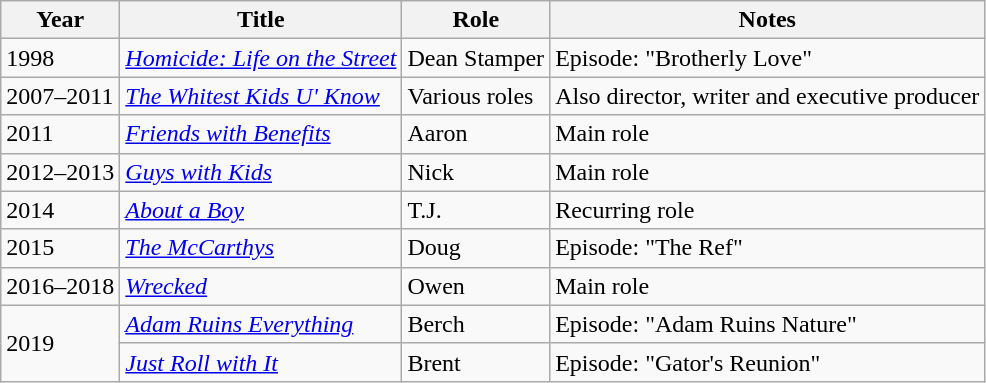<table class="wikitable">
<tr>
<th>Year</th>
<th>Title</th>
<th>Role</th>
<th>Notes</th>
</tr>
<tr>
<td>1998</td>
<td><em><a href='#'>Homicide: Life on the Street</a></em></td>
<td>Dean Stamper</td>
<td>Episode: "Brotherly Love"</td>
</tr>
<tr>
<td>2007–2011</td>
<td><em><a href='#'>The Whitest Kids U' Know</a></em></td>
<td>Various roles</td>
<td>Also director, writer and executive producer</td>
</tr>
<tr>
<td>2011</td>
<td><em><a href='#'>Friends with Benefits</a> </em></td>
<td>Aaron</td>
<td>Main role</td>
</tr>
<tr>
<td>2012–2013</td>
<td><em><a href='#'>Guys with Kids</a></em></td>
<td>Nick</td>
<td>Main role</td>
</tr>
<tr>
<td>2014</td>
<td><em><a href='#'>About a Boy</a></em></td>
<td>T.J.</td>
<td>Recurring role</td>
</tr>
<tr>
<td>2015</td>
<td><em><a href='#'>The McCarthys</a></em></td>
<td>Doug</td>
<td>Episode: "The Ref"</td>
</tr>
<tr>
<td>2016–2018</td>
<td><em><a href='#'>Wrecked</a></em></td>
<td>Owen</td>
<td>Main role</td>
</tr>
<tr>
<td rowspan=2>2019</td>
<td><em><a href='#'>Adam Ruins Everything</a></em></td>
<td>Berch</td>
<td>Episode: "Adam Ruins Nature"</td>
</tr>
<tr>
<td><em><a href='#'>Just Roll with It</a></em></td>
<td>Brent</td>
<td>Episode: "Gator's Reunion"</td>
</tr>
</table>
